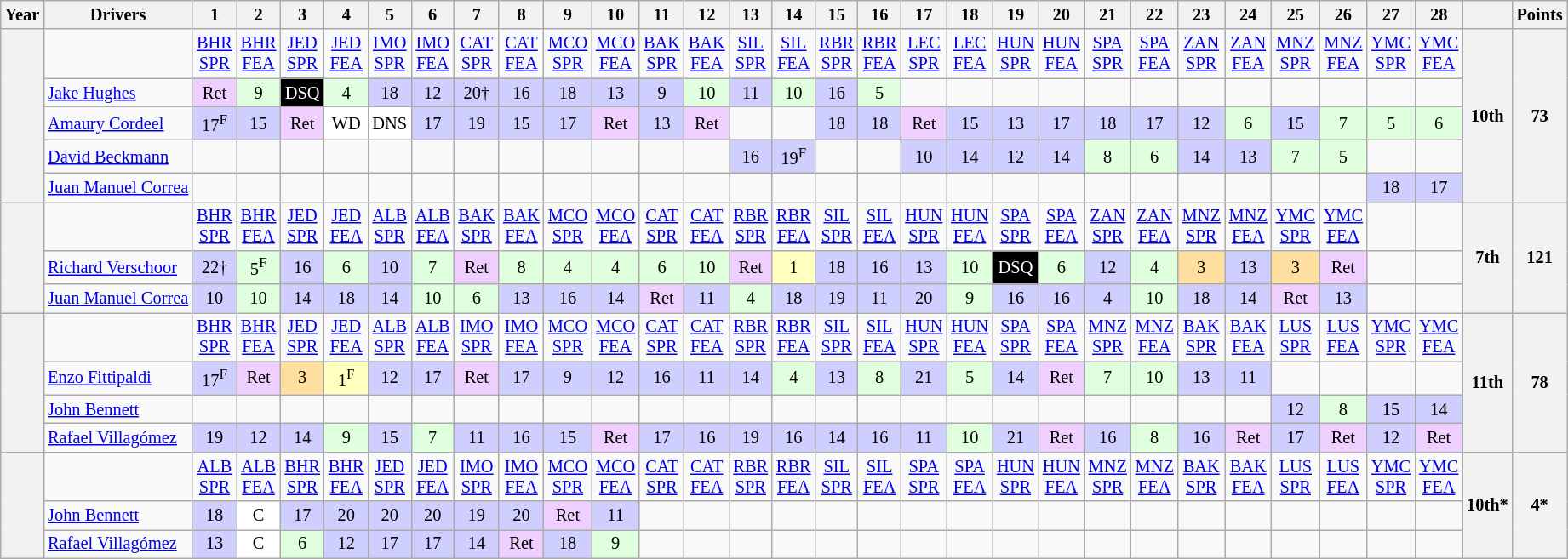<table class="wikitable" style="text-align:center; font-size:85%;">
<tr>
<th>Year</th>
<th>Drivers</th>
<th>1</th>
<th>2</th>
<th>3</th>
<th>4</th>
<th>5</th>
<th>6</th>
<th>7</th>
<th>8</th>
<th>9</th>
<th>10</th>
<th>11</th>
<th>12</th>
<th>13</th>
<th>14</th>
<th>15</th>
<th>16</th>
<th>17</th>
<th>18</th>
<th>19</th>
<th>20</th>
<th>21</th>
<th>22</th>
<th>23</th>
<th>24</th>
<th>25</th>
<th>26</th>
<th>27</th>
<th>28</th>
<th></th>
<th>Points</th>
</tr>
<tr>
<th rowspan=5></th>
<td></td>
<td><a href='#'>BHR<br>SPR</a></td>
<td><a href='#'>BHR<br>FEA</a></td>
<td><a href='#'>JED<br>SPR</a></td>
<td><a href='#'>JED<br>FEA</a></td>
<td><a href='#'>IMO<br>SPR</a></td>
<td><a href='#'>IMO<br>FEA</a></td>
<td><a href='#'>CAT<br>SPR</a></td>
<td><a href='#'>CAT<br>FEA</a></td>
<td><a href='#'>MCO<br>SPR</a></td>
<td><a href='#'>MCO<br>FEA</a></td>
<td><a href='#'>BAK<br>SPR</a></td>
<td><a href='#'>BAK<br>FEA</a></td>
<td><a href='#'>SIL<br>SPR</a></td>
<td><a href='#'>SIL<br>FEA</a></td>
<td><a href='#'>RBR<br>SPR</a></td>
<td><a href='#'>RBR<br>FEA</a></td>
<td><a href='#'>LEC<br>SPR</a></td>
<td><a href='#'>LEC<br>FEA</a></td>
<td><a href='#'>HUN<br>SPR</a></td>
<td><a href='#'>HUN<br>FEA</a></td>
<td><a href='#'>SPA<br>SPR</a></td>
<td><a href='#'>SPA<br>FEA</a></td>
<td><a href='#'>ZAN<br>SPR</a></td>
<td><a href='#'>ZAN<br>FEA</a></td>
<td><a href='#'>MNZ<br>SPR</a></td>
<td><a href='#'>MNZ<br>FEA</a></td>
<td><a href='#'>YMC<br>SPR</a></td>
<td><a href='#'>YMC<br>FEA</a></td>
<th rowspan=5 style="background:;">10th</th>
<th rowspan=5 style="background:;">73</th>
</tr>
<tr>
<td align=left nowrap> <a href='#'>Jake Hughes</a></td>
<td style="background:#EFCFFF;">Ret</td>
<td style="background:#DFFFDF;">9</td>
<td style="background:#000000;color:#FFFFFF">DSQ</td>
<td style="background:#DFFFDF;">4</td>
<td style="background:#CFCFFF;">18</td>
<td style="background:#CFCFFF;">12</td>
<td style="background:#CFCFFF;">20†</td>
<td style="background:#CFCFFF;">16</td>
<td style="background:#CFCFFF;">18</td>
<td style="background:#CFCFFF;">13</td>
<td style="background:#CFCFFF;">9</td>
<td style="background:#DFFFDF;">10</td>
<td style="background:#CFCFFF;">11</td>
<td style="background:#DFFFDF;">10</td>
<td style="background:#CFCFFF;">16</td>
<td style="background:#DFFFDF;">5</td>
<td></td>
<td></td>
<td></td>
<td></td>
<td></td>
<td></td>
<td></td>
<td></td>
<td></td>
<td></td>
<td></td>
<td></td>
</tr>
<tr>
<td align=left nowrap> <a href='#'>Amaury Cordeel</a></td>
<td style="background:#CFCFFF;">17<span><sup>F</sup></span></td>
<td style="background:#CFCFFF;">15</td>
<td style="background:#EFCFFF;">Ret</td>
<td style="background:#FFFFFF;">WD</td>
<td style="background:#FFFFFF;">DNS</td>
<td style="background:#CFCFFF;">17</td>
<td style="background:#CFCFFF;">19</td>
<td style="background:#CFCFFF;">15</td>
<td style="background:#CFCFFF;">17</td>
<td style="background:#EFCFFF;">Ret</td>
<td style="background:#CFCFFF;">13</td>
<td style="background:#EFCFFF;">Ret</td>
<td></td>
<td></td>
<td style="background:#CFCFFF;">18</td>
<td style="background:#CFCFFF;">18</td>
<td style="background:#EFCFFF;">Ret</td>
<td style="background:#CFCFFF;">15</td>
<td style="background:#CFCFFF;">13</td>
<td style="background:#CFCFFF;">17</td>
<td style="background:#CFCFFF;">18</td>
<td style="background:#CFCFFF;">17</td>
<td style="background:#CFCFFF;">12</td>
<td style="background:#DFFFDF;">6</td>
<td style="background:#CFCFFF;">15</td>
<td style="background:#DFFFDF;">7</td>
<td style="background:#DFFFDF;">5</td>
<td style="background:#DFFFDF;">6</td>
</tr>
<tr>
<td align=left nowrap> <a href='#'>David Beckmann</a></td>
<td></td>
<td></td>
<td></td>
<td></td>
<td></td>
<td></td>
<td></td>
<td></td>
<td></td>
<td></td>
<td></td>
<td></td>
<td style="background:#CFCFFF;">16</td>
<td style="background:#CFCFFF;">19<span><sup>F</sup></span></td>
<td></td>
<td></td>
<td style="background:#CFCFFF;">10</td>
<td style="background:#CFCFFF;">14</td>
<td style="background:#CFCFFF;">12</td>
<td style="background:#CFCFFF;">14</td>
<td style="background:#DFFFDF;">8</td>
<td style="background:#DFFFDF;">6</td>
<td style="background:#CFCFFF;">14</td>
<td style="background:#CFCFFF;">13</td>
<td style="background:#DFFFDF;">7</td>
<td style="background:#DFFFDF;">5</td>
<td></td>
<td></td>
</tr>
<tr>
<td align=left nowrap> <a href='#'>Juan Manuel Correa</a></td>
<td></td>
<td></td>
<td></td>
<td></td>
<td></td>
<td></td>
<td></td>
<td></td>
<td></td>
<td></td>
<td></td>
<td></td>
<td></td>
<td></td>
<td></td>
<td></td>
<td></td>
<td></td>
<td></td>
<td></td>
<td></td>
<td></td>
<td></td>
<td></td>
<td></td>
<td></td>
<td style="background:#CFCFFF;">18</td>
<td style="background:#CFCFFF;">17</td>
</tr>
<tr>
<th rowspan=3></th>
<td></td>
<td><a href='#'>BHR<br>SPR</a></td>
<td><a href='#'>BHR<br>FEA</a></td>
<td><a href='#'>JED<br>SPR</a></td>
<td><a href='#'>JED<br>FEA</a></td>
<td><a href='#'>ALB<br>SPR</a></td>
<td><a href='#'>ALB<br>FEA</a></td>
<td><a href='#'>BAK<br>SPR</a></td>
<td><a href='#'>BAK<br>FEA</a></td>
<td><a href='#'>MCO<br>SPR</a></td>
<td><a href='#'>MCO<br>FEA</a></td>
<td><a href='#'>CAT<br>SPR</a></td>
<td><a href='#'>CAT<br>FEA</a></td>
<td><a href='#'>RBR<br>SPR</a></td>
<td><a href='#'>RBR<br>FEA</a></td>
<td><a href='#'>SIL<br>SPR</a></td>
<td><a href='#'>SIL<br>FEA</a></td>
<td><a href='#'>HUN<br>SPR</a></td>
<td><a href='#'>HUN<br>FEA</a></td>
<td><a href='#'>SPA<br>SPR</a></td>
<td><a href='#'>SPA<br>FEA</a></td>
<td><a href='#'>ZAN<br>SPR</a></td>
<td><a href='#'>ZAN<br>FEA</a></td>
<td><a href='#'>MNZ<br>SPR</a></td>
<td><a href='#'>MNZ<br>FEA</a></td>
<td><a href='#'>YMC<br>SPR</a></td>
<td><a href='#'>YMC<br>FEA</a></td>
<td></td>
<td></td>
<th rowspan=3 style="background:#;">7th</th>
<th rowspan=3 style="background:#;">121</th>
</tr>
<tr>
<td align=left nowrap> <a href='#'>Richard Verschoor</a></td>
<td style="background:#CFCFFF;">22†</td>
<td style="background:#DFFFDF;">5<span><sup>F</sup></span></td>
<td style="background:#CFCFFF;">16</td>
<td style="background:#DFFFDF;">6</td>
<td style="background:#CFCFFF;">10</td>
<td style="background:#DFFFDF;">7</td>
<td style="background:#EFCFFF;">Ret</td>
<td style="background:#DFFFDF;">8</td>
<td style="background:#DFFFDF;">4</td>
<td style="background:#DFFFDF;">4</td>
<td style="background:#DFFFDF;">6</td>
<td style="background:#DFFFDF;">10</td>
<td style="background:#EFCFFF;">Ret</td>
<td style="background:#FFFFBF;">1</td>
<td style="background:#CFCFFF;">18</td>
<td style="background:#CFCFFF;">16</td>
<td style="background:#CFCFFF;">13</td>
<td style="background:#DFFFDF;">10</td>
<td style="background:#000000;color:#FFFFFF">DSQ</td>
<td style="background:#DFFFDF;">6</td>
<td style="background:#CFCFFF;">12</td>
<td style="background:#DFFFDF;">4</td>
<td style="background:#FFDF9F;">3</td>
<td style="background:#CFCFFF;">13</td>
<td style="background:#FFDF9F;">3</td>
<td style="background:#EFCFFF;">Ret</td>
<td></td>
<td></td>
</tr>
<tr>
<td align=left nowrap> <a href='#'>Juan Manuel Correa</a></td>
<td style="background:#CFCFFF;">10</td>
<td style="background:#DFFFDF;">10</td>
<td style="background:#CFCFFF;">14</td>
<td style="background:#CFCFFF;">18</td>
<td style="background:#CFCFFF;">14</td>
<td style="background:#DFFFDF;">10</td>
<td style="background:#DFFFDF;">6</td>
<td style="background:#CFCFFF;">13</td>
<td style="background:#CFCFFF;">16</td>
<td style="background:#CFCFFF;">14</td>
<td style="background:#EFCFFF;">Ret</td>
<td style="background:#CFCFFF;">11</td>
<td style="background:#DFFFDF;">4</td>
<td style="background:#CFCFFF;">18</td>
<td style="background:#CFCFFF;">19</td>
<td style="background:#CFCFFF;">11</td>
<td style="background:#CFCFFF;">20</td>
<td style="background:#DFFFDF;">9</td>
<td style="background:#CFCFFF;">16</td>
<td style="background:#CFCFFF;">16</td>
<td style="background:#CFCFFF;">4</td>
<td style="background:#DFFFDF;">10</td>
<td style="background:#CFCFFF;">18</td>
<td style="background:#CFCFFF;">14</td>
<td style="background:#EFCFFF;">Ret</td>
<td style="background:#CFCFFF;">13</td>
<td></td>
<td></td>
</tr>
<tr>
<th rowspan=4></th>
<td></td>
<td><a href='#'>BHR<br>SPR</a></td>
<td><a href='#'>BHR<br>FEA</a></td>
<td><a href='#'>JED<br>SPR</a></td>
<td><a href='#'>JED<br>FEA</a></td>
<td><a href='#'>ALB<br>SPR</a></td>
<td><a href='#'>ALB<br>FEA</a></td>
<td><a href='#'>IMO<br>SPR</a></td>
<td><a href='#'>IMO<br>FEA</a></td>
<td><a href='#'>MCO<br>SPR</a></td>
<td><a href='#'>MCO<br>FEA</a></td>
<td><a href='#'>CAT<br>SPR</a></td>
<td><a href='#'>CAT<br>FEA</a></td>
<td><a href='#'>RBR<br>SPR</a></td>
<td><a href='#'>RBR<br>FEA</a></td>
<td><a href='#'>SIL<br>SPR</a></td>
<td><a href='#'>SIL<br>FEA</a></td>
<td><a href='#'>HUN<br>SPR</a></td>
<td><a href='#'>HUN<br>FEA</a></td>
<td><a href='#'>SPA<br>SPR</a></td>
<td><a href='#'>SPA<br>FEA</a></td>
<td><a href='#'>MNZ<br>SPR</a></td>
<td><a href='#'>MNZ<br>FEA</a></td>
<td><a href='#'>BAK<br>SPR</a></td>
<td><a href='#'>BAK<br>FEA</a></td>
<td><a href='#'>LUS<br>SPR</a></td>
<td><a href='#'>LUS<br>FEA</a></td>
<td><a href='#'>YMC<br>SPR</a></td>
<td><a href='#'>YMC<br>FEA</a></td>
<th rowspan="4">11th</th>
<th rowspan="4">78</th>
</tr>
<tr>
<td align=left nowrap> <a href='#'>Enzo Fittipaldi</a></td>
<td style="background:#CFCFFF;">17<span><sup>F</sup></span></td>
<td style="background:#EFCFFF;">Ret</td>
<td style="background:#FFDF9F;">3</td>
<td style="background:#FFFFBF;">1<span><sup>F</sup></span></td>
<td style="background:#CFCFFF;">12</td>
<td style="background:#CFCFFF;">17</td>
<td style="background:#EFCFFF;">Ret</td>
<td style="background:#CFCFFF;">17</td>
<td style="background:#CFCFFF;">9</td>
<td style="background:#CFCFFF;">12</td>
<td style="background:#CFCFFF;">16</td>
<td style="background:#CFCFFF;">11</td>
<td style="background:#CFCFFF;">14</td>
<td style="background:#DFFFDF;">4</td>
<td style="background:#CFCFFF;">13</td>
<td style="background:#DFFFDF;">8</td>
<td style="background:#CFCFFF;">21</td>
<td style="background:#DFFFDF;">5</td>
<td style="background:#CFCFFF;">14</td>
<td style="background:#EFCFFF;">Ret</td>
<td style="background:#DFFFDF;">7</td>
<td style="background:#DFFFDF;">10</td>
<td style="background:#CFCFFF;">13</td>
<td style="background:#CFCFFF;">11</td>
<td></td>
<td></td>
<td></td>
<td></td>
</tr>
<tr>
<td align=left nowrap> <a href='#'>John Bennett</a></td>
<td></td>
<td></td>
<td></td>
<td></td>
<td></td>
<td></td>
<td></td>
<td></td>
<td></td>
<td></td>
<td></td>
<td></td>
<td></td>
<td></td>
<td></td>
<td></td>
<td></td>
<td></td>
<td></td>
<td></td>
<td></td>
<td></td>
<td></td>
<td></td>
<td style="background:#CFCFFF;">12</td>
<td style="background:#DFFFDF;">8</td>
<td style="background:#CFCFFF;">15</td>
<td style="background:#CFCFFF;">14</td>
</tr>
<tr>
<td align=left nowrap> <a href='#'>Rafael Villagómez</a></td>
<td style="background:#CFCFFF;">19</td>
<td style="background:#CFCFFF;">12</td>
<td style="background:#CFCFFF;">14</td>
<td style="background:#DFFFDF;">9</td>
<td style="background:#CFCFFF;">15</td>
<td style="background:#DFFFDF;">7</td>
<td style="background:#CFCFFF;">11</td>
<td style="background:#CFCFFF;">16</td>
<td style="background:#CFCFFF;">15</td>
<td style="background:#EFCFFF;">Ret</td>
<td style="background:#CFCFFF;">17</td>
<td style="background:#CFCFFF;">16</td>
<td style="background:#CFCFFF;">19</td>
<td style="background:#CFCFFF;">16</td>
<td style="background:#CFCFFF;">14</td>
<td style="background:#CFCFFF;">16</td>
<td style="background:#CFCFFF;">11</td>
<td style="background:#DFFFDF;">10</td>
<td style="background:#CFCFFF;">21</td>
<td style="background:#EFCFFF;">Ret</td>
<td style="background:#CFCFFF;">16</td>
<td style="background:#DFFFDF;">8</td>
<td style="background:#CFCFFF;">16</td>
<td style="background:#EFCFFF;">Ret</td>
<td style="background:#CFCFFF;">17</td>
<td style="background:#EFCFFF;">Ret</td>
<td style="background:#CFCFFF;">12</td>
<td style="background:#EFCFFF;">Ret</td>
</tr>
<tr>
<th rowspan=3></th>
<td></td>
<td><a href='#'>ALB<br>SPR</a></td>
<td><a href='#'>ALB<br>FEA</a></td>
<td><a href='#'>BHR<br>SPR</a></td>
<td><a href='#'>BHR<br>FEA</a></td>
<td><a href='#'>JED<br>SPR</a></td>
<td><a href='#'>JED<br>FEA</a></td>
<td><a href='#'>IMO<br>SPR</a></td>
<td><a href='#'>IMO<br>FEA</a></td>
<td><a href='#'>MCO<br>SPR</a></td>
<td><a href='#'>MCO<br>FEA</a></td>
<td><a href='#'>CAT<br>SPR</a></td>
<td><a href='#'>CAT<br>FEA</a></td>
<td><a href='#'>RBR<br>SPR</a></td>
<td><a href='#'>RBR<br>FEA</a></td>
<td><a href='#'>SIL<br>SPR</a></td>
<td><a href='#'>SIL<br>FEA</a></td>
<td><a href='#'>SPA<br>SPR</a></td>
<td><a href='#'>SPA<br>FEA</a></td>
<td><a href='#'>HUN<br>SPR</a></td>
<td><a href='#'>HUN<br>FEA</a></td>
<td><a href='#'>MNZ<br>SPR</a></td>
<td><a href='#'>MNZ<br>FEA</a></td>
<td><a href='#'>BAK<br>SPR</a></td>
<td><a href='#'>BAK<br>FEA</a></td>
<td><a href='#'>LUS<br>SPR</a></td>
<td><a href='#'>LUS<br>FEA</a></td>
<td><a href='#'>YMC<br>SPR</a></td>
<td><a href='#'>YMC<br>FEA</a></td>
<th rowspan=3 style="background:#;">10th*</th>
<th rowspan=3 style="background:#;">4*</th>
</tr>
<tr>
<td align=left nowrap> <a href='#'>John Bennett</a></td>
<td style="background:#CFCFFF;">18</td>
<td style="background:#FFFFFF;">C</td>
<td style="background:#CFCFFF;">17</td>
<td style="background:#CFCFFF;">20</td>
<td style="background:#CFCFFF;">20</td>
<td style="background:#CFCFFF;">20</td>
<td style="background:#CFCFFF;">19</td>
<td style="background:#CFCFFF;">20</td>
<td style="background:#EFCFFF;">Ret</td>
<td style="background:#CFCFFF;">11</td>
<td></td>
<td></td>
<td></td>
<td></td>
<td></td>
<td></td>
<td></td>
<td></td>
<td></td>
<td></td>
<td></td>
<td></td>
<td></td>
<td></td>
<td></td>
<td></td>
<td></td>
<td></td>
</tr>
<tr>
<td align=left nowrap> <a href='#'>Rafael Villagómez</a></td>
<td style="background:#CFCFFF;">13</td>
<td style="background:#FFFFFF;">C</td>
<td style="background:#DFFFDF;">6</td>
<td style="background:#CFCFFF;">12</td>
<td style="background:#CFCFFF;">17</td>
<td style="background:#CFCFFF;">17</td>
<td style="background:#CFCFFF;">14</td>
<td style="background:#EFCFFF;">Ret</td>
<td style="background:#CFCFFF;">18</td>
<td style="background:#DFFFDF;">9</td>
<td></td>
<td></td>
<td></td>
<td></td>
<td></td>
<td></td>
<td></td>
<td></td>
<td></td>
<td></td>
<td></td>
<td></td>
<td></td>
<td></td>
<td></td>
<td></td>
<td></td>
<td></td>
</tr>
</table>
